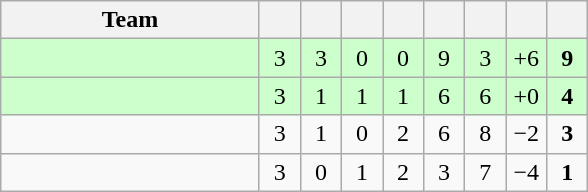<table class="wikitable" style="text-align: center;">
<tr>
<th width="165">Team</th>
<th width="20"></th>
<th width="20"></th>
<th width="20"></th>
<th width="20"></th>
<th width="20"></th>
<th width="20"></th>
<th width="20"></th>
<th width="20"></th>
</tr>
<tr bgcolor=ccffcc>
<td align=left></td>
<td>3</td>
<td>3</td>
<td>0</td>
<td>0</td>
<td>9</td>
<td>3</td>
<td>+6</td>
<td><strong>9</strong></td>
</tr>
<tr bgcolor=ccffcc>
<td align=left></td>
<td>3</td>
<td>1</td>
<td>1</td>
<td>1</td>
<td>6</td>
<td>6</td>
<td>+0</td>
<td><strong>4</strong></td>
</tr>
<tr>
<td align=left></td>
<td>3</td>
<td>1</td>
<td>0</td>
<td>2</td>
<td>6</td>
<td>8</td>
<td>−2</td>
<td><strong>3</strong></td>
</tr>
<tr>
<td align=left></td>
<td>3</td>
<td>0</td>
<td>1</td>
<td>2</td>
<td>3</td>
<td>7</td>
<td>−4</td>
<td><strong>1</strong></td>
</tr>
</table>
